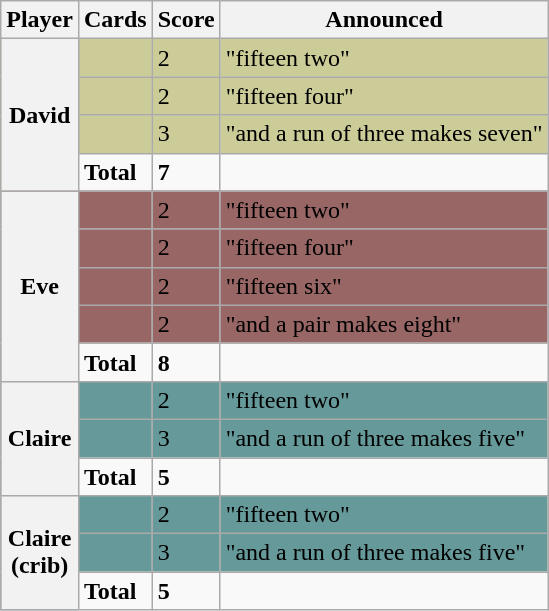<table class="wikitable" style="float:left">
<tr>
<th>Player</th>
<th>Cards</th>
<th>Score</th>
<th>Announced</th>
</tr>
<tr style="background-color: #cc9;">
<th rowspan="4">David</th>
<td></td>
<td>2</td>
<td>"fifteen two"</td>
</tr>
<tr style="background-color: #cc9;">
<td></td>
<td>2</td>
<td>"fifteen four"</td>
</tr>
<tr style="background-color: #cc9;">
<td></td>
<td>3</td>
<td>"and a run of three makes seven"</td>
</tr>
<tr>
<td><strong>Total</strong></td>
<td><strong>7</strong></td>
<td></td>
</tr>
<tr style="background-color: #966;">
<th rowspan="5">Eve</th>
<td></td>
<td>2</td>
<td>"fifteen two"</td>
</tr>
<tr style="background-color: #966;">
<td></td>
<td>2</td>
<td>"fifteen four"</td>
</tr>
<tr style="background-color: #966;">
<td></td>
<td>2</td>
<td>"fifteen six"</td>
</tr>
<tr style="background-color: #966;">
<td></td>
<td>2</td>
<td>"and a pair makes eight"</td>
</tr>
<tr>
<td><strong>Total</strong></td>
<td><strong>8</strong></td>
<td></td>
</tr>
<tr style="background-color: #699;">
<th rowspan="3">Claire</th>
<td></td>
<td>2</td>
<td>"fifteen two"</td>
</tr>
<tr style="background-color: #699;">
<td></td>
<td>3</td>
<td>"and a run of three makes five"</td>
</tr>
<tr>
<td><strong>Total</strong></td>
<td><strong>5</strong></td>
<td></td>
</tr>
<tr style="background-color: #699;">
<th rowspan="3">Claire<br>(crib)</th>
<td></td>
<td>2</td>
<td>"fifteen two"</td>
</tr>
<tr style="background-color: #699;">
<td></td>
<td>3</td>
<td>"and a run of three makes five"</td>
</tr>
<tr>
<td><strong>Total</strong></td>
<td><strong>5</strong></td>
<td></td>
</tr>
</table>
